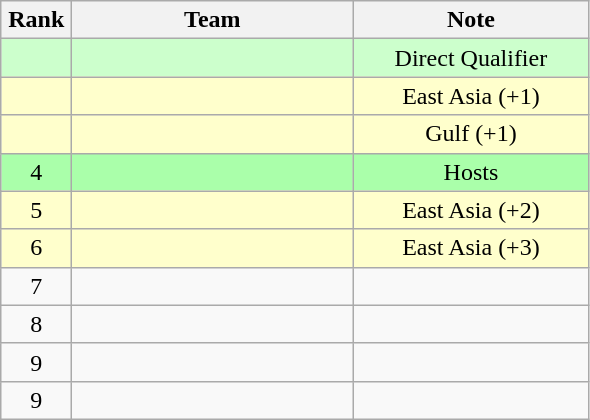<table class="wikitable" style="text-align: center;">
<tr>
<th width=40>Rank</th>
<th width=180>Team</th>
<th width=150>Note</th>
</tr>
<tr bgcolor="#ccffcc">
<td></td>
<td align="left"></td>
<td>Direct Qualifier</td>
</tr>
<tr bgcolor="#ffffcc">
<td></td>
<td align="left"></td>
<td>East Asia (+1)</td>
</tr>
<tr bgcolor="#ffffcc">
<td></td>
<td align="left"></td>
<td>Gulf (+1)</td>
</tr>
<tr bgcolor="#aaffaa">
<td>4</td>
<td align="left"></td>
<td>Hosts</td>
</tr>
<tr bgcolor="#ffffcc">
<td>5</td>
<td align="left"></td>
<td>East Asia (+2)</td>
</tr>
<tr bgcolor="#ffffcc">
<td>6</td>
<td align="left"></td>
<td>East Asia (+3)</td>
</tr>
<tr>
<td>7</td>
<td align="left"></td>
<td></td>
</tr>
<tr>
<td>8</td>
<td align="left"></td>
<td></td>
</tr>
<tr>
<td>9</td>
<td align="left"></td>
<td></td>
</tr>
<tr>
<td>9</td>
<td align="left"></td>
<td></td>
</tr>
</table>
